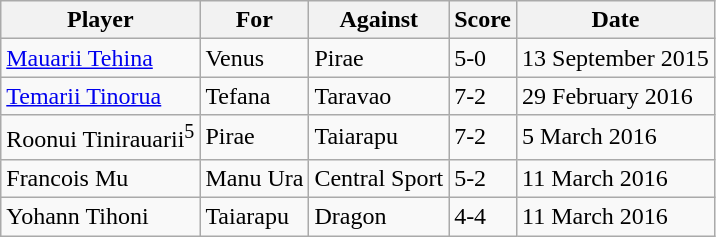<table class="wikitable">
<tr>
<th>Player</th>
<th>For</th>
<th>Against</th>
<th>Score</th>
<th>Date</th>
</tr>
<tr>
<td> <a href='#'>Mauarii Tehina</a></td>
<td>Venus</td>
<td>Pirae</td>
<td>5-0</td>
<td>13 September 2015</td>
</tr>
<tr>
<td> <a href='#'>Temarii Tinorua</a></td>
<td>Tefana</td>
<td>Taravao</td>
<td>7-2</td>
<td>29 February 2016</td>
</tr>
<tr>
<td> Roonui Tinirauarii<sup>5</sup></td>
<td>Pirae</td>
<td>Taiarapu</td>
<td>7-2</td>
<td>5 March 2016</td>
</tr>
<tr>
<td> Francois Mu</td>
<td>Manu Ura</td>
<td>Central Sport</td>
<td>5-2</td>
<td>11 March 2016</td>
</tr>
<tr>
<td> Yohann Tihoni</td>
<td>Taiarapu</td>
<td>Dragon</td>
<td>4-4</td>
<td>11 March 2016</td>
</tr>
</table>
